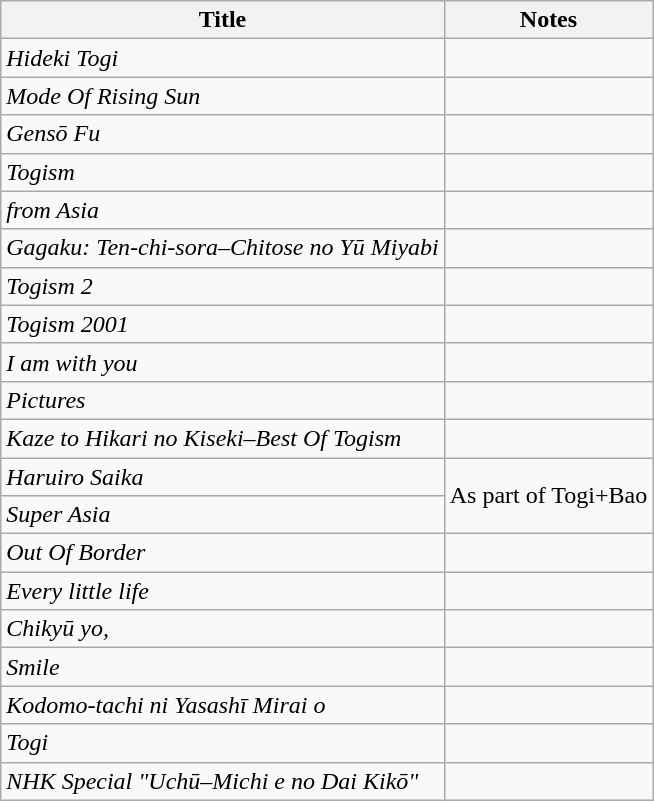<table class="wikitable">
<tr>
<th>Title</th>
<th>Notes</th>
</tr>
<tr>
<td><em>Hideki Togi</em></td>
<td></td>
</tr>
<tr>
<td><em>Mode Of Rising Sun</em></td>
<td></td>
</tr>
<tr>
<td><em>Gensō Fu</em></td>
<td></td>
</tr>
<tr>
<td><em>Togism</em></td>
<td></td>
</tr>
<tr>
<td><em>from Asia</em></td>
<td></td>
</tr>
<tr>
<td><em>Gagaku: Ten-chi-sora–Chitose no Yū Miyabi</em></td>
<td></td>
</tr>
<tr>
<td><em>Togism 2</em></td>
<td></td>
</tr>
<tr>
<td><em>Togism 2001</em></td>
<td></td>
</tr>
<tr>
<td><em>I am with you</em></td>
<td></td>
</tr>
<tr>
<td><em>Pictures</em></td>
<td></td>
</tr>
<tr>
<td><em>Kaze to Hikari no Kiseki–Best Of Togism</em></td>
<td></td>
</tr>
<tr>
<td><em>Haruiro Saika</em></td>
<td rowspan="2">As part of Togi+Bao</td>
</tr>
<tr>
<td><em>Super Asia</em></td>
</tr>
<tr>
<td><em>Out Of Border</em></td>
<td></td>
</tr>
<tr>
<td><em>Every little life</em></td>
<td></td>
</tr>
<tr>
<td><em>Chikyū yo,</em></td>
<td></td>
</tr>
<tr>
<td><em>Smile</em></td>
<td></td>
</tr>
<tr>
<td><em>Kodomo-tachi ni Yasashī Mirai o</em></td>
<td></td>
</tr>
<tr>
<td><em>Togi</em></td>
<td></td>
</tr>
<tr>
<td><em>NHK Special "Uchū–Michi e no Dai Kikō"</em></td>
<td></td>
</tr>
</table>
